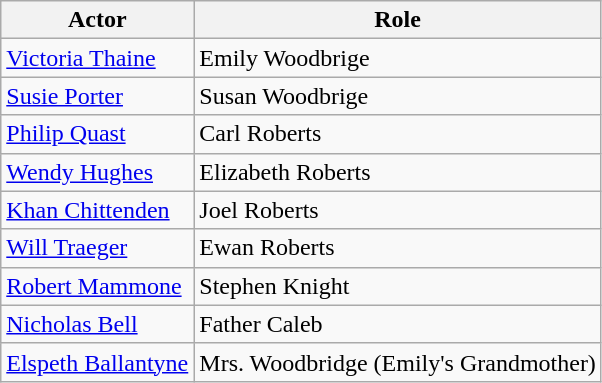<table class="wikitable">
<tr>
<th>Actor</th>
<th>Role</th>
</tr>
<tr>
<td><a href='#'>Victoria Thaine</a></td>
<td>Emily Woodbrige</td>
</tr>
<tr>
<td><a href='#'>Susie Porter</a></td>
<td>Susan Woodbrige</td>
</tr>
<tr>
<td><a href='#'>Philip Quast</a></td>
<td>Carl Roberts</td>
</tr>
<tr>
<td><a href='#'>Wendy Hughes</a></td>
<td>Elizabeth Roberts</td>
</tr>
<tr>
<td><a href='#'>Khan Chittenden</a></td>
<td>Joel Roberts</td>
</tr>
<tr>
<td><a href='#'>Will Traeger</a></td>
<td>Ewan Roberts</td>
</tr>
<tr>
<td><a href='#'>Robert Mammone</a></td>
<td>Stephen Knight</td>
</tr>
<tr>
<td><a href='#'>Nicholas Bell</a></td>
<td>Father Caleb</td>
</tr>
<tr>
<td><a href='#'>Elspeth Ballantyne</a></td>
<td>Mrs. Woodbridge (Emily's Grandmother)</td>
</tr>
</table>
